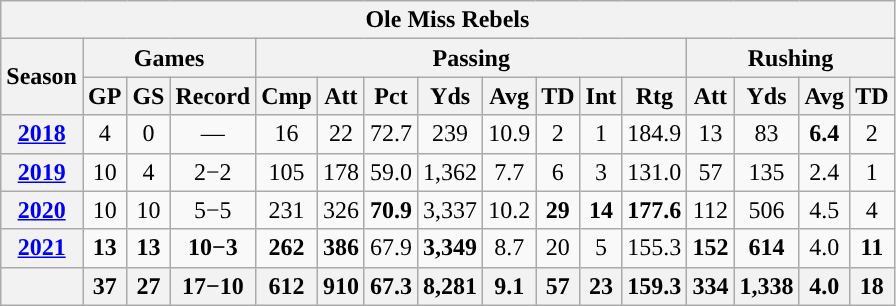<table class="wikitable" style="text-align:center;">
<tr>
<th colspan="16">Ole Miss Rebels</th>
</tr>
<tr>
<th rowspan="2">Season</th>
<th colspan="3">Games</th>
<th colspan="8">Passing</th>
<th colspan="5">Rushing</th>
</tr>
<tr>
<th>GP</th>
<th>GS</th>
<th>Record</th>
<th>Cmp</th>
<th>Att</th>
<th>Pct</th>
<th>Yds</th>
<th>Avg</th>
<th>TD</th>
<th>Int</th>
<th>Rtg</th>
<th>Att</th>
<th>Yds</th>
<th>Avg</th>
<th>TD</th>
</tr>
<tr>
<th><a href='#'>2018</a></th>
<td>4</td>
<td>0</td>
<td>—</td>
<td>16</td>
<td>22</td>
<td>72.7</td>
<td>239</td>
<td>10.9</td>
<td>2</td>
<td>1</td>
<td>184.9</td>
<td>13</td>
<td>83</td>
<td><strong>6.4</strong></td>
<td>2</td>
</tr>
<tr>
<th><a href='#'>2019</a></th>
<td>10</td>
<td>4</td>
<td>2−2</td>
<td>105</td>
<td>178</td>
<td>59.0</td>
<td>1,362</td>
<td>7.7</td>
<td>6</td>
<td>3</td>
<td>131.0</td>
<td>57</td>
<td>135</td>
<td>2.4</td>
<td>1</td>
</tr>
<tr>
<th><a href='#'>2020</a></th>
<td>10</td>
<td>10</td>
<td>5−5</td>
<td>231</td>
<td>326</td>
<td><strong>70.9</strong></td>
<td>3,337</td>
<td>10.2</td>
<td><strong>29</strong></td>
<td><strong>14</strong></td>
<td><strong>177.6</strong></td>
<td>112</td>
<td>506</td>
<td>4.5</td>
<td>4</td>
</tr>
<tr>
<th><a href='#'>2021</a></th>
<td><strong>13</strong></td>
<td><strong>13</strong></td>
<td><strong>10−3</strong></td>
<td><strong>262</strong></td>
<td><strong>386</strong></td>
<td>67.9</td>
<td><strong>3,349</strong></td>
<td>8.7</td>
<td>20</td>
<td>5</td>
<td>155.3</td>
<td><strong>152</strong></td>
<td><strong>614</strong></td>
<td>4.0</td>
<td><strong>11</strong></td>
</tr>
<tr>
<th></th>
<th>37</th>
<th>27</th>
<th>17−10</th>
<th>612</th>
<th>910</th>
<th>67.3</th>
<th>8,281</th>
<th>9.1</th>
<th>57</th>
<th>23</th>
<th>159.3</th>
<th>334</th>
<th>1,338</th>
<th>4.0</th>
<th>18</th>
</tr>
</table>
